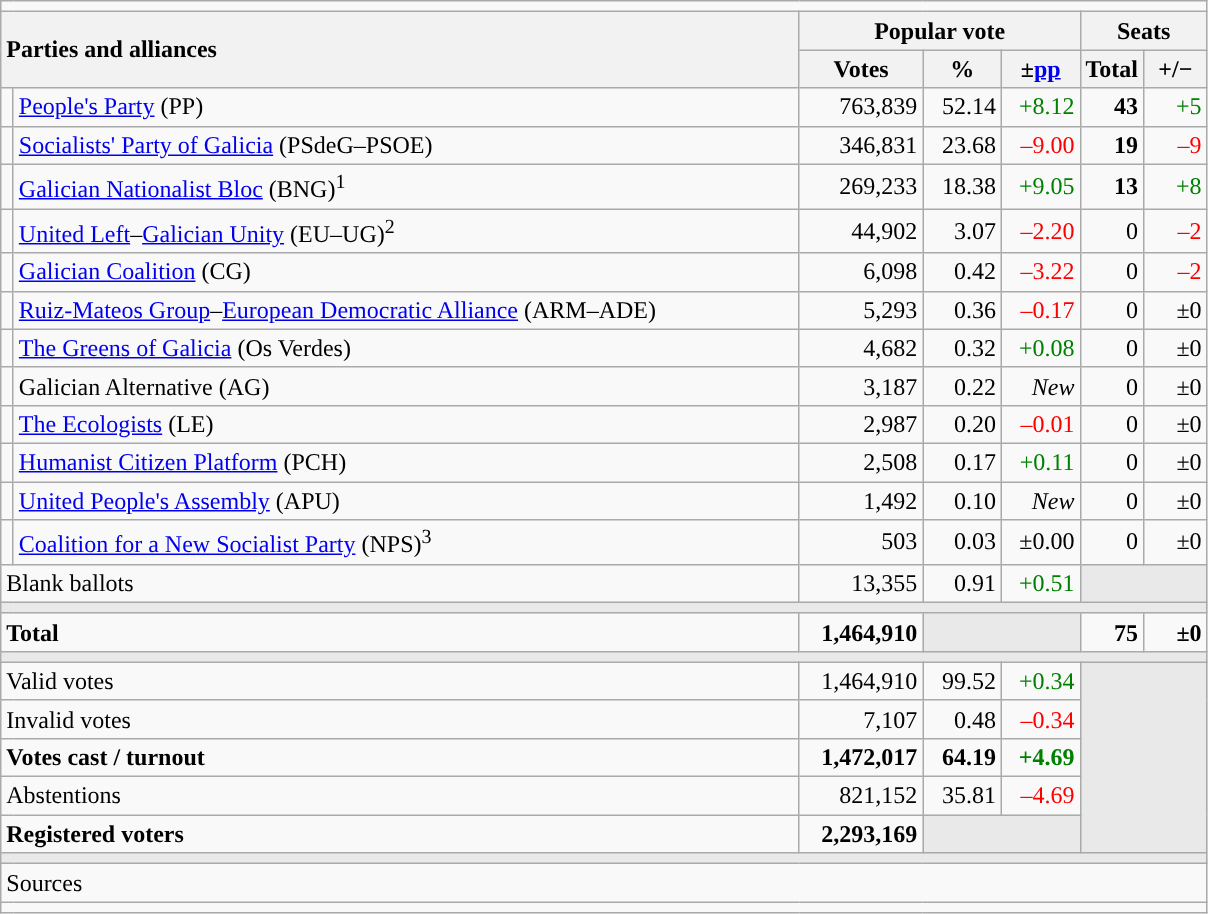<table class="wikitable" style="text-align:right;">
<tr>
<td colspan="7"></td>
</tr>
<tr>
<th style="text-align:left;" rowspan="2" colspan="2" width="525">Parties and alliances</th>
<th colspan="3">Popular vote</th>
<th colspan="2">Seats</th>
</tr>
<tr>
<th width="75">Votes</th>
<th width="45">%</th>
<th width="45">±<a href='#'>pp</a></th>
<th width="35">Total</th>
<th width="35">+/−</th>
</tr>
<tr>
<td width="1" style="color:inherit;background:"></td>
<td align="left"><a href='#'>People's Party</a> (PP)</td>
<td>763,839</td>
<td>52.14</td>
<td style="color:green;">+8.12</td>
<td><strong>43</strong></td>
<td style="color:green;">+5</td>
</tr>
<tr>
<td style="color:inherit;background:"></td>
<td align="left"><a href='#'>Socialists' Party of Galicia</a> (PSdeG–PSOE)</td>
<td>346,831</td>
<td>23.68</td>
<td style="color:red;">–9.00</td>
<td><strong>19</strong></td>
<td style="color:red;">–9</td>
</tr>
<tr>
<td style="color:inherit;background:"></td>
<td align="left"><a href='#'>Galician Nationalist Bloc</a> (BNG)<sup>1</sup></td>
<td>269,233</td>
<td>18.38</td>
<td style="color:green;">+9.05</td>
<td><strong>13</strong></td>
<td style="color:green;">+8</td>
</tr>
<tr>
<td style="color:inherit;background:"></td>
<td align="left"><a href='#'>United Left</a>–<a href='#'>Galician Unity</a> (EU–UG)<sup>2</sup></td>
<td>44,902</td>
<td>3.07</td>
<td style="color:red;">–2.20</td>
<td>0</td>
<td style="color:red;">–2</td>
</tr>
<tr>
<td style="color:inherit;background:"></td>
<td align="left"><a href='#'>Galician Coalition</a> (CG)</td>
<td>6,098</td>
<td>0.42</td>
<td style="color:red;">–3.22</td>
<td>0</td>
<td style="color:red;">–2</td>
</tr>
<tr>
<td style="color:inherit;background:"></td>
<td align="left"><a href='#'>Ruiz-Mateos Group</a>–<a href='#'>European Democratic Alliance</a> (ARM–ADE)</td>
<td>5,293</td>
<td>0.36</td>
<td style="color:red;">–0.17</td>
<td>0</td>
<td>±0</td>
</tr>
<tr>
<td style="color:inherit;background:"></td>
<td align="left"><a href='#'>The Greens of Galicia</a> (Os Verdes)</td>
<td>4,682</td>
<td>0.32</td>
<td style="color:green;">+0.08</td>
<td>0</td>
<td>±0</td>
</tr>
<tr>
<td style="color:inherit;background:"></td>
<td align="left">Galician Alternative (AG)</td>
<td>3,187</td>
<td>0.22</td>
<td><em>New</em></td>
<td>0</td>
<td>±0</td>
</tr>
<tr>
<td style="color:inherit;background:"></td>
<td align="left"><a href='#'>The Ecologists</a> (LE)</td>
<td>2,987</td>
<td>0.20</td>
<td style="color:red;">–0.01</td>
<td>0</td>
<td>±0</td>
</tr>
<tr>
<td style="color:inherit;background:"></td>
<td align="left"><a href='#'>Humanist Citizen Platform</a> (PCH)</td>
<td>2,508</td>
<td>0.17</td>
<td style="color:green;">+0.11</td>
<td>0</td>
<td>±0</td>
</tr>
<tr>
<td style="color:inherit;background:"></td>
<td align="left"><a href='#'>United People's Assembly</a> (APU)</td>
<td>1,492</td>
<td>0.10</td>
<td><em>New</em></td>
<td>0</td>
<td>±0</td>
</tr>
<tr>
<td style="color:inherit;background:"></td>
<td align="left"><a href='#'>Coalition for a New Socialist Party</a> (NPS)<sup>3</sup></td>
<td>503</td>
<td>0.03</td>
<td>±0.00</td>
<td>0</td>
<td>±0</td>
</tr>
<tr>
<td align="left" colspan="2">Blank ballots</td>
<td>13,355</td>
<td>0.91</td>
<td style="color:green;">+0.51</td>
<td bgcolor="#E9E9E9" colspan="2"></td>
</tr>
<tr>
<td colspan="7" bgcolor="#E9E9E9"></td>
</tr>
<tr style="font-weight:bold;">
<td align="left" colspan="2">Total</td>
<td>1,464,910</td>
<td bgcolor="#E9E9E9" colspan="2"></td>
<td>75</td>
<td>±0</td>
</tr>
<tr>
<td colspan="7" bgcolor="#E9E9E9"></td>
</tr>
<tr>
<td align="left" colspan="2">Valid votes</td>
<td>1,464,910</td>
<td>99.52</td>
<td style="color:green;">+0.34</td>
<td bgcolor="#E9E9E9" colspan="7" rowspan="5"></td>
</tr>
<tr>
<td align="left" colspan="2">Invalid votes</td>
<td>7,107</td>
<td>0.48</td>
<td style="color:red;">–0.34</td>
</tr>
<tr style="font-weight:bold;">
<td align="left" colspan="2">Votes cast / turnout</td>
<td>1,472,017</td>
<td>64.19</td>
<td style="color:green;">+4.69</td>
</tr>
<tr>
<td align="left" colspan="2">Abstentions</td>
<td>821,152</td>
<td>35.81</td>
<td style="color:red;">–4.69</td>
</tr>
<tr style="font-weight:bold;">
<td align="left" colspan="2">Registered voters</td>
<td>2,293,169</td>
<td bgcolor="#E9E9E9" colspan="2"></td>
</tr>
<tr>
<td colspan="7" bgcolor="#E9E9E9"></td>
</tr>
<tr>
<td align="left" colspan="7">Sources</td>
</tr>
<tr>
<td colspan="7" style="text-align:left; max-width:790px;"></td>
</tr>
</table>
